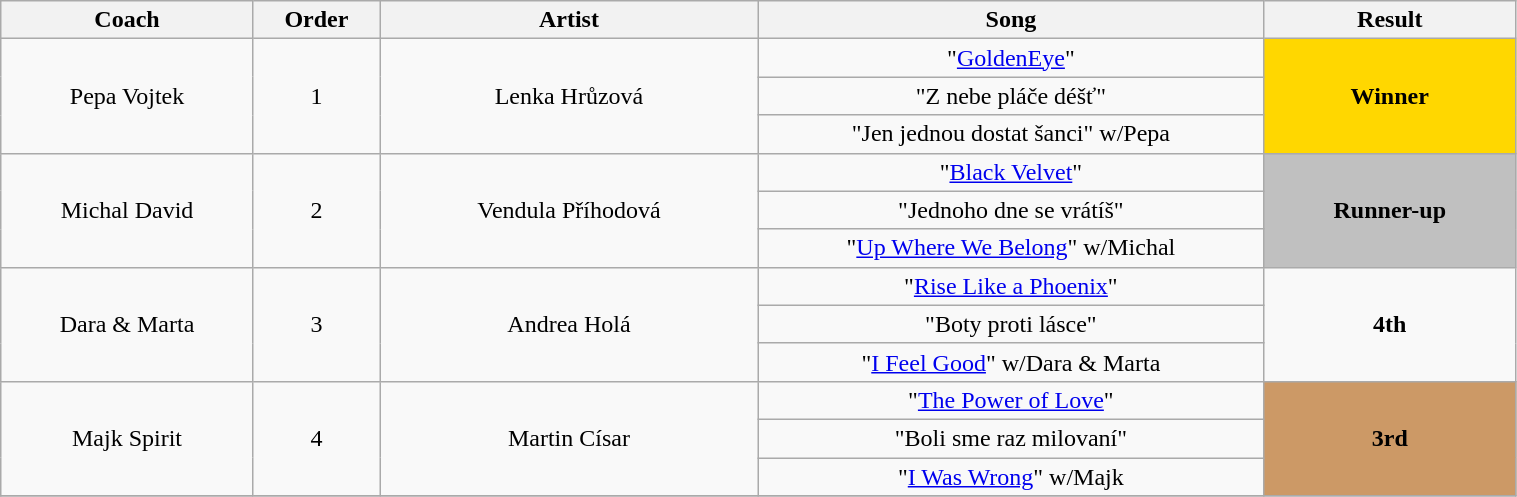<table class="wikitable" style="text-align:center; width:80%;">
<tr>
<th width="10%">Coach</th>
<th width="05%">Order</th>
<th width="15%">Artist</th>
<th width="20%">Song</th>
<th width="10%">Result</th>
</tr>
<tr>
<td rowspan=3>Pepa Vojtek</td>
<td rowspan=3>1</td>
<td rowspan=3>Lenka Hrůzová</td>
<td rowspan=1>"<a href='#'>GoldenEye</a>"</td>
<td rowspan=3 style="background:gold"><strong>Winner</strong></td>
</tr>
<tr>
<td rowspan=1>"Z nebe pláče déšť"</td>
</tr>
<tr>
<td rowspan=1>"Jen jednou dostat šanci" w/Pepa</td>
</tr>
<tr>
<td rowspan=3>Michal David</td>
<td rowspan=3>2</td>
<td rowspan=3>Vendula Příhodová</td>
<td rowspan=1>"<a href='#'>Black Velvet</a>"</td>
<td rowspan=3 style="background:silver"><strong>Runner-up</strong></td>
</tr>
<tr>
<td rowspan=1>"Jednoho dne se vrátíš"</td>
</tr>
<tr>
<td rowspan=1>"<a href='#'>Up Where We Belong</a>" w/Michal</td>
</tr>
<tr>
<td rowspan=3>Dara & Marta</td>
<td rowspan=3>3</td>
<td rowspan=3>Andrea Holá</td>
<td rowspan=1>"<a href='#'>Rise Like a Phoenix</a>"</td>
<td rowspan=3><strong>4th</strong></td>
</tr>
<tr>
<td rowspan=1>"Boty proti lásce"</td>
</tr>
<tr>
<td rowspan=1>"<a href='#'>I Feel Good</a>" w/Dara & Marta</td>
</tr>
<tr>
<td rowspan=3>Majk Spirit</td>
<td rowspan=3>4</td>
<td rowspan=3>Martin Císar</td>
<td rowspan=1>"<a href='#'>The Power of Love</a>"</td>
<td rowspan=3 style="background:#c96"><strong>3rd</strong></td>
</tr>
<tr>
<td rowspan=1>"Boli sme raz milovaní"</td>
</tr>
<tr>
<td rowspan=1>"<a href='#'>I Was Wrong</a>" w/Majk</td>
</tr>
<tr>
</tr>
</table>
